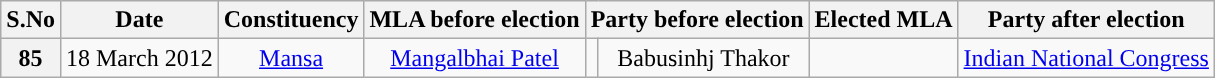<table class="wikitable sortable" style="text-align:center;">
<tr>
<th>S.No</th>
<th>Date</th>
<th>Constituency</th>
<th>MLA before election</th>
<th colspan="2">Party before election</th>
<th>Elected MLA</th>
<th colspan="2">Party after election</th>
</tr>
<tr>
<th>85</th>
<td>18 March 2012</td>
<td><a href='#'>Mansa</a></td>
<td><a href='#'>Mangalbhai Patel</a></td>
<td></td>
<td>Babusinhj Thakor</td>
<td></td>
<td><a href='#'>Indian National Congress</a></td>
</tr>
</table>
